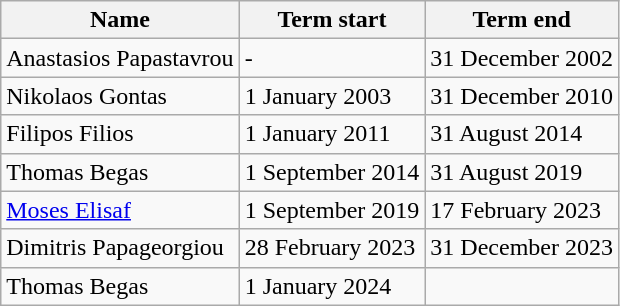<table class="wikitable">
<tr>
<th>Name</th>
<th><strong>Term start</strong></th>
<th><strong>Term end</strong></th>
</tr>
<tr>
<td>Anastasios Papastavrou</td>
<td>-</td>
<td>31 December 2002</td>
</tr>
<tr>
<td>Nikolaos Gontas</td>
<td>1 January 2003</td>
<td>31 December 2010</td>
</tr>
<tr>
<td>Filipos Filios</td>
<td>1 January 2011</td>
<td>31 August 2014</td>
</tr>
<tr>
<td>Thomas Begas</td>
<td>1 September 2014</td>
<td>31 August 2019</td>
</tr>
<tr>
<td><a href='#'>Moses Elisaf</a></td>
<td>1 September 2019</td>
<td>17 February 2023</td>
</tr>
<tr>
<td>Dimitris Papageorgiou</td>
<td>28 February 2023</td>
<td>31 December 2023</td>
</tr>
<tr>
<td>Thomas Begas</td>
<td>1 January 2024</td>
<td></td>
</tr>
</table>
